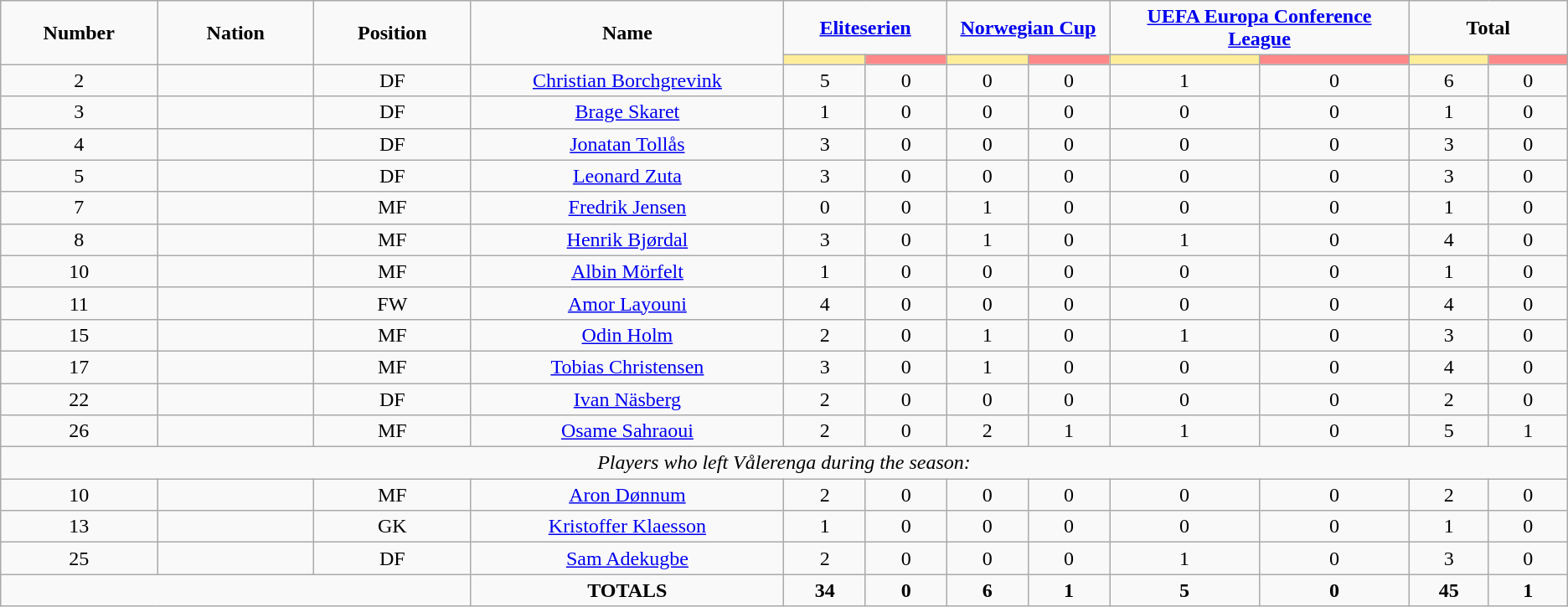<table class="wikitable" style="font-size: 100%; text-align: center;">
<tr>
<td rowspan="2" width="10%" align="center"><strong>Number</strong></td>
<td rowspan="2" width="10%" align="center"><strong>Nation</strong></td>
<td rowspan="2" width="10%" align="center"><strong>Position</strong></td>
<td rowspan="2" width="20%" align="center"><strong>Name</strong></td>
<td colspan="2" align="center"><strong><a href='#'>Eliteserien</a></strong></td>
<td colspan="2" align="center"><strong><a href='#'>Norwegian Cup</a></strong></td>
<td colspan="2" align="center"><strong><a href='#'>UEFA Europa Conference League</a></strong></td>
<td colspan="2" align="center"><strong>Total</strong></td>
</tr>
<tr>
<th width=60 style="background: #FFEE99"></th>
<th width=60 style="background: #FF8888"></th>
<th width=60 style="background: #FFEE99"></th>
<th width=60 style="background: #FF8888"></th>
<th width=120 style="background: #FFEE99"></th>
<th width=120 style="background: #FF8888"></th>
<th width=60 style="background: #FFEE99"></th>
<th width=60 style="background: #FF8888"></th>
</tr>
<tr>
<td>2</td>
<td></td>
<td>DF</td>
<td><a href='#'>Christian Borchgrevink</a></td>
<td>5</td>
<td>0</td>
<td>0</td>
<td>0</td>
<td>1</td>
<td>0</td>
<td>6</td>
<td>0</td>
</tr>
<tr>
<td>3</td>
<td></td>
<td>DF</td>
<td><a href='#'>Brage Skaret</a></td>
<td>1</td>
<td>0</td>
<td>0</td>
<td>0</td>
<td>0</td>
<td>0</td>
<td>1</td>
<td>0</td>
</tr>
<tr>
<td>4</td>
<td></td>
<td>DF</td>
<td><a href='#'>Jonatan Tollås</a></td>
<td>3</td>
<td>0</td>
<td>0</td>
<td>0</td>
<td>0</td>
<td>0</td>
<td>3</td>
<td>0</td>
</tr>
<tr>
<td>5</td>
<td></td>
<td>DF</td>
<td><a href='#'>Leonard Zuta</a></td>
<td>3</td>
<td>0</td>
<td>0</td>
<td>0</td>
<td>0</td>
<td>0</td>
<td>3</td>
<td>0</td>
</tr>
<tr>
<td>7</td>
<td></td>
<td>MF</td>
<td><a href='#'>Fredrik Jensen</a></td>
<td>0</td>
<td>0</td>
<td>1</td>
<td>0</td>
<td>0</td>
<td>0</td>
<td>1</td>
<td>0</td>
</tr>
<tr>
<td>8</td>
<td></td>
<td>MF</td>
<td><a href='#'>Henrik Bjørdal</a></td>
<td>3</td>
<td>0</td>
<td>1</td>
<td>0</td>
<td>1</td>
<td>0</td>
<td>4</td>
<td>0</td>
</tr>
<tr>
<td>10</td>
<td></td>
<td>MF</td>
<td><a href='#'>Albin Mörfelt</a></td>
<td>1</td>
<td>0</td>
<td>0</td>
<td>0</td>
<td>0</td>
<td>0</td>
<td>1</td>
<td>0</td>
</tr>
<tr>
<td>11</td>
<td></td>
<td>FW</td>
<td><a href='#'>Amor Layouni</a></td>
<td>4</td>
<td>0</td>
<td>0</td>
<td>0</td>
<td>0</td>
<td>0</td>
<td>4</td>
<td>0</td>
</tr>
<tr>
<td>15</td>
<td></td>
<td>MF</td>
<td><a href='#'>Odin Holm</a></td>
<td>2</td>
<td>0</td>
<td>1</td>
<td>0</td>
<td>1</td>
<td>0</td>
<td>3</td>
<td>0</td>
</tr>
<tr>
<td>17</td>
<td></td>
<td>MF</td>
<td><a href='#'>Tobias Christensen</a></td>
<td>3</td>
<td>0</td>
<td>1</td>
<td>0</td>
<td>0</td>
<td>0</td>
<td>4</td>
<td>0</td>
</tr>
<tr>
<td>22</td>
<td></td>
<td>DF</td>
<td><a href='#'>Ivan Näsberg</a></td>
<td>2</td>
<td>0</td>
<td>0</td>
<td>0</td>
<td>0</td>
<td>0</td>
<td>2</td>
<td>0</td>
</tr>
<tr>
<td>26</td>
<td></td>
<td>MF</td>
<td><a href='#'>Osame Sahraoui</a></td>
<td>2</td>
<td>0</td>
<td>2</td>
<td>1</td>
<td>1</td>
<td>0</td>
<td>5</td>
<td>1</td>
</tr>
<tr>
<td colspan="14"><em>Players who left Vålerenga during the season:</em></td>
</tr>
<tr>
<td>10</td>
<td></td>
<td>MF</td>
<td><a href='#'>Aron Dønnum</a></td>
<td>2</td>
<td>0</td>
<td>0</td>
<td>0</td>
<td>0</td>
<td>0</td>
<td>2</td>
<td>0</td>
</tr>
<tr>
<td>13</td>
<td></td>
<td>GK</td>
<td><a href='#'>Kristoffer Klaesson</a></td>
<td>1</td>
<td>0</td>
<td>0</td>
<td>0</td>
<td>0</td>
<td>0</td>
<td>1</td>
<td>0</td>
</tr>
<tr>
<td>25</td>
<td></td>
<td>DF</td>
<td><a href='#'>Sam Adekugbe</a></td>
<td>2</td>
<td>0</td>
<td>0</td>
<td>0</td>
<td>1</td>
<td>0</td>
<td>3</td>
<td>0</td>
</tr>
<tr>
<td colspan="3"></td>
<td><strong>TOTALS</strong></td>
<td><strong>34</strong></td>
<td><strong>0</strong></td>
<td><strong>6</strong></td>
<td><strong>1</strong></td>
<td><strong>5</strong></td>
<td><strong>0</strong></td>
<td><strong>45</strong></td>
<td><strong>1</strong></td>
</tr>
</table>
